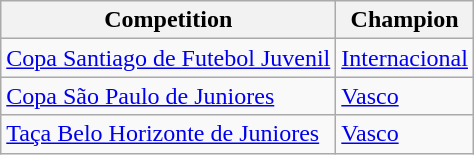<table class="wikitable">
<tr>
<th>Competition</th>
<th>Champion</th>
</tr>
<tr>
<td><a href='#'>Copa Santiago de Futebol Juvenil</a></td>
<td><a href='#'>Internacional</a></td>
</tr>
<tr>
<td><a href='#'>Copa São Paulo de Juniores</a></td>
<td><a href='#'>Vasco</a></td>
</tr>
<tr>
<td><a href='#'>Taça Belo Horizonte de Juniores</a></td>
<td><a href='#'>Vasco</a></td>
</tr>
</table>
